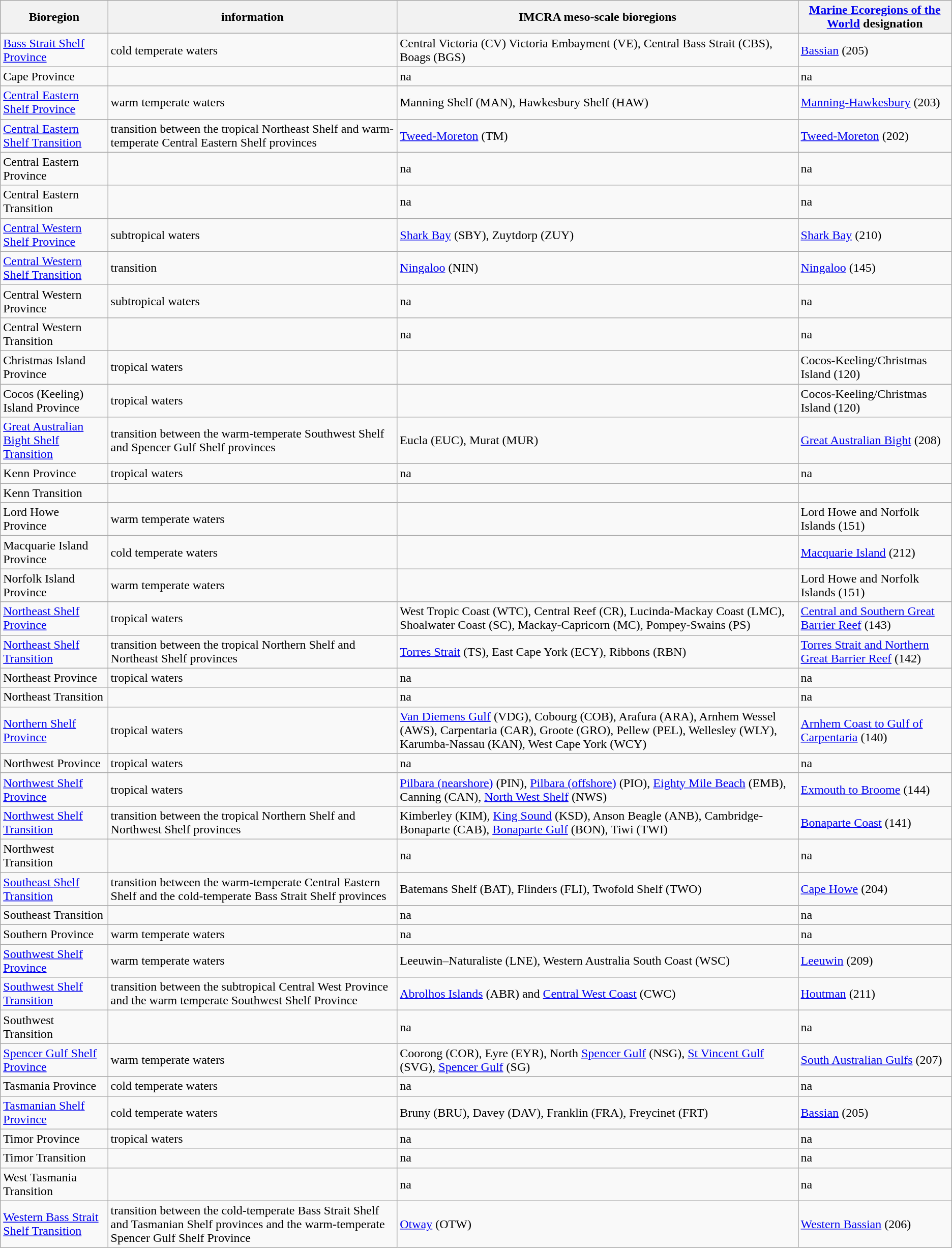<table class="wikitable sortable">
<tr>
<th>Bioregion</th>
<th>information</th>
<th>IMCRA meso-scale bioregions</th>
<th><a href='#'>Marine Ecoregions of the World</a> designation</th>
</tr>
<tr>
<td><a href='#'>Bass Strait Shelf Province</a></td>
<td>cold temperate waters</td>
<td>Central Victoria (CV) Victoria Embayment (VE), Central Bass Strait (CBS), Boags (BGS)</td>
<td><a href='#'>Bassian</a> (205)</td>
</tr>
<tr>
<td>Cape Province</td>
<td></td>
<td>na</td>
<td>na</td>
</tr>
<tr>
<td><a href='#'>Central Eastern Shelf Province</a></td>
<td>warm temperate waters</td>
<td>Manning Shelf (MAN), Hawkesbury Shelf (HAW)</td>
<td><a href='#'>Manning-Hawkesbury</a> (203)</td>
</tr>
<tr>
<td><a href='#'>Central Eastern Shelf Transition</a></td>
<td>transition between the tropical Northeast Shelf and warm-temperate Central Eastern Shelf provinces</td>
<td><a href='#'>Tweed-Moreton</a> (TM)</td>
<td><a href='#'>Tweed-Moreton</a> (202)</td>
</tr>
<tr>
<td>Central Eastern Province</td>
<td></td>
<td>na</td>
<td>na</td>
</tr>
<tr>
<td>Central Eastern Transition</td>
<td></td>
<td>na</td>
<td>na</td>
</tr>
<tr>
<td><a href='#'>Central Western Shelf Province</a></td>
<td>subtropical waters</td>
<td><a href='#'>Shark Bay</a> (SBY), Zuytdorp (ZUY)</td>
<td><a href='#'>Shark Bay</a> (210)</td>
</tr>
<tr>
<td><a href='#'>Central Western Shelf Transition</a></td>
<td>transition</td>
<td><a href='#'>Ningaloo</a> (NIN)</td>
<td><a href='#'>Ningaloo</a> (145)</td>
</tr>
<tr>
<td>Central Western Province</td>
<td>subtropical waters</td>
<td>na</td>
<td>na</td>
</tr>
<tr>
<td>Central Western Transition</td>
<td></td>
<td>na</td>
<td>na</td>
</tr>
<tr>
<td>Christmas Island Province</td>
<td>tropical waters</td>
<td></td>
<td>Cocos-Keeling/Christmas Island (120)</td>
</tr>
<tr>
<td>Cocos (Keeling) Island Province</td>
<td>tropical waters</td>
<td></td>
<td>Cocos-Keeling/Christmas Island (120)</td>
</tr>
<tr>
<td><a href='#'>Great Australian Bight Shelf Transition</a></td>
<td>transition between the warm-temperate Southwest Shelf and Spencer Gulf Shelf provinces</td>
<td>Eucla (EUC), Murat (MUR)</td>
<td><a href='#'>Great Australian Bight</a> (208)</td>
</tr>
<tr>
<td>Kenn Province</td>
<td>tropical waters</td>
<td>na</td>
<td>na</td>
</tr>
<tr>
<td>Kenn Transition</td>
<td></td>
<td></td>
<td></td>
</tr>
<tr>
<td>Lord Howe Province</td>
<td>warm temperate waters</td>
<td></td>
<td>Lord Howe and Norfolk Islands (151)</td>
</tr>
<tr>
<td>Macquarie Island Province</td>
<td>cold temperate waters</td>
<td></td>
<td><a href='#'>Macquarie Island</a> (212)</td>
</tr>
<tr>
<td>Norfolk Island Province</td>
<td>warm temperate waters</td>
<td></td>
<td>Lord Howe and Norfolk Islands (151)</td>
</tr>
<tr>
<td><a href='#'>Northeast Shelf Province</a></td>
<td>tropical waters</td>
<td>West Tropic Coast (WTC), Central Reef (CR), Lucinda-Mackay Coast (LMC), Shoalwater Coast (SC), Mackay-Capricorn (MC), Pompey-Swains (PS)</td>
<td><a href='#'>Central and Southern Great Barrier Reef</a> (143)</td>
</tr>
<tr>
<td><a href='#'>Northeast Shelf Transition</a></td>
<td>transition between the tropical Northern Shelf and Northeast Shelf provinces</td>
<td><a href='#'>Torres Strait</a> (TS), East Cape York (ECY), Ribbons (RBN)</td>
<td><a href='#'>Torres Strait and Northern Great Barrier Reef</a> (142)</td>
</tr>
<tr>
<td>Northeast Province</td>
<td>tropical waters</td>
<td>na</td>
<td>na</td>
</tr>
<tr>
<td>Northeast Transition</td>
<td></td>
<td>na</td>
<td>na</td>
</tr>
<tr>
<td><a href='#'>Northern Shelf Province</a></td>
<td>tropical waters</td>
<td><a href='#'>Van Diemens Gulf</a> (VDG), Cobourg (COB), Arafura (ARA), Arnhem Wessel (AWS), Carpentaria (CAR), Groote (GRO), Pellew (PEL), Wellesley (WLY), Karumba-Nassau (KAN), West Cape York (WCY)</td>
<td><a href='#'>Arnhem Coast to Gulf of Carpentaria</a> (140)</td>
</tr>
<tr>
<td>Northwest Province</td>
<td>tropical waters</td>
<td>na</td>
<td>na</td>
</tr>
<tr>
<td><a href='#'>Northwest Shelf Province</a></td>
<td>tropical waters</td>
<td><a href='#'>Pilbara (nearshore)</a> (PIN), <a href='#'>Pilbara (offshore)</a> (PIO), <a href='#'>Eighty Mile Beach</a> (EMB), Canning (CAN), <a href='#'>North West Shelf</a> (NWS)</td>
<td><a href='#'>Exmouth to Broome</a> (144)</td>
</tr>
<tr>
<td><a href='#'>Northwest Shelf Transition</a></td>
<td>transition between the tropical Northern Shelf and Northwest Shelf provinces</td>
<td>Kimberley (KIM), <a href='#'>King Sound</a> (KSD), Anson Beagle (ANB), Cambridge-Bonaparte (CAB), <a href='#'>Bonaparte Gulf</a> (BON), Tiwi (TWI)</td>
<td><a href='#'>Bonaparte Coast</a> (141)</td>
</tr>
<tr>
<td>Northwest Transition</td>
<td></td>
<td>na</td>
<td>na</td>
</tr>
<tr>
<td><a href='#'>Southeast Shelf Transition</a></td>
<td>transition between the warm-temperate Central Eastern Shelf and the cold-temperate Bass Strait Shelf provinces</td>
<td>Batemans Shelf (BAT), Flinders (FLI), Twofold Shelf (TWO)</td>
<td><a href='#'>Cape Howe</a> (204)</td>
</tr>
<tr>
<td>Southeast Transition</td>
<td></td>
<td>na</td>
<td>na</td>
</tr>
<tr>
<td>Southern Province</td>
<td>warm temperate waters</td>
<td>na</td>
<td>na</td>
</tr>
<tr>
<td><a href='#'>Southwest Shelf Province</a></td>
<td>warm temperate waters</td>
<td>Leeuwin–Naturaliste (LNE), Western Australia South Coast (WSC)</td>
<td><a href='#'>Leeuwin</a> (209)</td>
</tr>
<tr>
<td><a href='#'>Southwest Shelf Transition</a></td>
<td>transition between the subtropical Central West Province and the warm temperate Southwest Shelf Province</td>
<td><a href='#'>Abrolhos Islands</a> (ABR) and <a href='#'>Central West Coast</a> (CWC)</td>
<td><a href='#'>Houtman</a> (211)</td>
</tr>
<tr>
<td>Southwest Transition</td>
<td></td>
<td>na</td>
<td>na</td>
</tr>
<tr>
<td><a href='#'>Spencer Gulf Shelf Province</a></td>
<td>warm temperate waters</td>
<td>Coorong (COR), Eyre (EYR), North <a href='#'>Spencer Gulf</a> (NSG), <a href='#'>St Vincent Gulf</a> (SVG), <a href='#'>Spencer Gulf</a> (SG)</td>
<td><a href='#'>South Australian Gulfs</a> (207)</td>
</tr>
<tr>
<td>Tasmania Province</td>
<td>cold temperate waters</td>
<td>na</td>
<td>na</td>
</tr>
<tr>
<td><a href='#'>Tasmanian Shelf Province</a></td>
<td>cold temperate waters</td>
<td>Bruny (BRU), Davey (DAV), Franklin (FRA), Freycinet (FRT)</td>
<td><a href='#'>Bassian</a> (205)</td>
</tr>
<tr>
<td>Timor Province</td>
<td>tropical waters</td>
<td>na</td>
<td>na</td>
</tr>
<tr>
<td>Timor Transition</td>
<td></td>
<td>na</td>
<td>na</td>
</tr>
<tr>
<td>West Tasmania Transition</td>
<td></td>
<td>na</td>
<td>na</td>
</tr>
<tr>
<td><a href='#'>Western Bass Strait Shelf Transition</a></td>
<td>transition between the cold-temperate Bass Strait Shelf and Tasmanian Shelf provinces and the warm-temperate Spencer Gulf Shelf Province</td>
<td><a href='#'>Otway</a> (OTW)</td>
<td><a href='#'>Western Bassian</a> (206)</td>
</tr>
</table>
